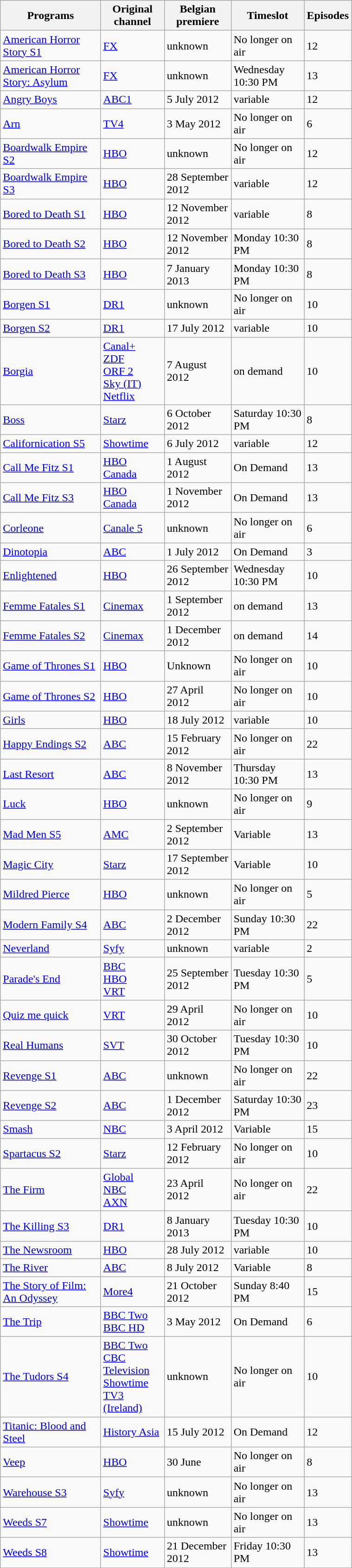<table class="wikitable" width="40%">
<tr>
<th>Programs</th>
<th>Original channel</th>
<th>Belgian premiere</th>
<th>Timeslot</th>
<th>Episodes</th>
</tr>
<tr>
<td><a href='#'>American Horror Story S1</a></td>
<td><a href='#'>FX</a></td>
<td>unknown</td>
<td>No longer on air</td>
<td>12</td>
</tr>
<tr>
<td><a href='#'>American Horror Story: Asylum</a></td>
<td><a href='#'>FX</a></td>
<td>unknown</td>
<td>Wednesday 10:30 PM</td>
<td>13</td>
</tr>
<tr>
<td><a href='#'>Angry Boys</a></td>
<td><a href='#'>ABC1</a></td>
<td>5 July 2012</td>
<td>variable</td>
<td>12</td>
</tr>
<tr>
<td><a href='#'>Arn</a></td>
<td><a href='#'>TV4</a></td>
<td>3 May 2012</td>
<td>No longer on air</td>
<td>6</td>
</tr>
<tr>
<td><a href='#'>Boardwalk Empire S2</a></td>
<td><a href='#'>HBO</a></td>
<td>unknown</td>
<td>No longer on air</td>
<td>12</td>
</tr>
<tr>
<td><a href='#'>Boardwalk Empire S3</a></td>
<td><a href='#'>HBO</a></td>
<td>28 September 2012</td>
<td>variable</td>
<td>12</td>
</tr>
<tr>
<td><a href='#'>Bored to Death S1</a></td>
<td><a href='#'>HBO</a></td>
<td>12 November 2012</td>
<td>variable</td>
<td>8</td>
</tr>
<tr>
<td><a href='#'>Bored to Death S2</a></td>
<td><a href='#'>HBO</a></td>
<td>12 November 2012</td>
<td>Monday 10:30 PM</td>
<td>8</td>
</tr>
<tr>
<td><a href='#'>Bored to Death S3</a></td>
<td><a href='#'>HBO</a></td>
<td>7 January 2013</td>
<td>Monday 10:30 PM</td>
<td>8</td>
</tr>
<tr>
<td><a href='#'>Borgen S1</a></td>
<td><a href='#'>DR1</a></td>
<td>unknown</td>
<td>No longer on air</td>
<td>10</td>
</tr>
<tr>
<td><a href='#'>Borgen S2</a></td>
<td><a href='#'>DR1</a></td>
<td>17 July 2012</td>
<td>variable</td>
<td>10</td>
</tr>
<tr>
<td><a href='#'>Borgia</a></td>
<td><a href='#'>Canal+</a> <br> <a href='#'>ZDF</a> <br> <a href='#'>ORF 2</a> <br> <a href='#'>Sky (IT)</a> <br> <a href='#'>Netflix</a></td>
<td>7 August 2012</td>
<td>on demand</td>
<td>10</td>
</tr>
<tr>
<td><a href='#'>Boss</a></td>
<td><a href='#'>Starz</a></td>
<td>6 October 2012</td>
<td>Saturday 10:30 PM</td>
<td>8</td>
</tr>
<tr>
<td><a href='#'>Californication S5</a></td>
<td><a href='#'>Showtime</a></td>
<td>6 July 2012</td>
<td>variable</td>
<td>12</td>
</tr>
<tr>
<td><a href='#'>Call Me Fitz S1</a></td>
<td><a href='#'>HBO Canada</a></td>
<td>1 August 2012</td>
<td>On Demand</td>
<td>13</td>
</tr>
<tr>
<td><a href='#'>Call Me Fitz S3</a></td>
<td><a href='#'>HBO Canada</a></td>
<td>1 November 2012</td>
<td>On Demand</td>
<td>13</td>
</tr>
<tr>
<td><a href='#'>Corleone</a></td>
<td><a href='#'>Canale 5</a></td>
<td>unknown</td>
<td>No longer on air</td>
<td>6</td>
</tr>
<tr>
<td><a href='#'>Dinotopia</a></td>
<td><a href='#'>ABC</a></td>
<td>1 July 2012</td>
<td>On Demand</td>
<td>3</td>
</tr>
<tr>
<td><a href='#'>Enlightened</a></td>
<td><a href='#'>HBO</a></td>
<td>26 September 2012</td>
<td>Wednesday 10:30 PM</td>
<td>10</td>
</tr>
<tr>
<td><a href='#'>Femme Fatales S1</a></td>
<td><a href='#'>Cinemax</a></td>
<td>1 September 2012</td>
<td>on demand</td>
<td>13</td>
</tr>
<tr>
<td><a href='#'>Femme Fatales S2</a></td>
<td><a href='#'>Cinemax</a></td>
<td>1 December 2012</td>
<td>on demand</td>
<td>14</td>
</tr>
<tr>
<td><a href='#'>Game of Thrones S1</a></td>
<td><a href='#'>HBO</a></td>
<td>Unknown</td>
<td>No longer on air</td>
<td>10</td>
</tr>
<tr>
<td><a href='#'>Game of Thrones S2</a></td>
<td><a href='#'>HBO</a></td>
<td>27 April 2012</td>
<td>No longer on air</td>
<td>10</td>
</tr>
<tr>
<td><a href='#'>Girls</a></td>
<td><a href='#'>HBO</a></td>
<td>18 July 2012</td>
<td>variable</td>
<td>10</td>
</tr>
<tr>
<td><a href='#'>Happy Endings S2</a></td>
<td><a href='#'>ABC</a></td>
<td>15 February 2012</td>
<td>No longer on air</td>
<td>22</td>
</tr>
<tr>
<td><a href='#'>Last Resort</a></td>
<td><a href='#'>ABC</a></td>
<td>8 November 2012</td>
<td>Thursday 10:30 PM</td>
<td>13</td>
</tr>
<tr>
<td><a href='#'>Luck</a></td>
<td><a href='#'>HBO</a></td>
<td>unknown</td>
<td>No longer on air</td>
<td>9</td>
</tr>
<tr>
<td><a href='#'>Mad Men S5</a></td>
<td><a href='#'>AMC</a></td>
<td>2 September 2012</td>
<td>Variable</td>
<td>13</td>
</tr>
<tr>
<td><a href='#'>Magic City</a></td>
<td><a href='#'>Starz</a></td>
<td>17 September 2012</td>
<td>Variable</td>
<td>10</td>
</tr>
<tr>
<td><a href='#'>Mildred Pierce</a></td>
<td><a href='#'>HBO</a></td>
<td>unknown</td>
<td>No longer on air</td>
<td>5</td>
</tr>
<tr>
<td><a href='#'>Modern Family S4</a></td>
<td><a href='#'>ABC</a></td>
<td>2 December 2012</td>
<td>Sunday 10:30 PM</td>
<td>22</td>
</tr>
<tr>
<td><a href='#'>Neverland</a></td>
<td><a href='#'>Syfy</a></td>
<td>unknown</td>
<td>variable</td>
<td>2</td>
</tr>
<tr>
<td><a href='#'>Parade's End</a></td>
<td><a href='#'>BBC</a> <br> <a href='#'>HBO</a> <br> <a href='#'>VRT</a></td>
<td>25 September 2012</td>
<td>Tuesday 10:30 PM</td>
<td>5</td>
</tr>
<tr>
<td><a href='#'>Quiz me quick</a></td>
<td><a href='#'>VRT</a></td>
<td>29 April 2012</td>
<td>No longer on air</td>
<td>10</td>
</tr>
<tr>
<td><a href='#'>Real Humans</a></td>
<td><a href='#'>SVT</a></td>
<td>30 October 2012</td>
<td>Tuesday 10:30 PM</td>
<td>10</td>
</tr>
<tr>
<td><a href='#'>Revenge S1</a></td>
<td><a href='#'>ABC</a></td>
<td>unknown</td>
<td>No longer on air</td>
<td>22</td>
</tr>
<tr>
<td><a href='#'>Revenge S2</a></td>
<td><a href='#'>ABC</a></td>
<td>1 December 2012</td>
<td>Saturday 10:30 PM</td>
<td>23</td>
</tr>
<tr>
<td><a href='#'>Smash</a></td>
<td><a href='#'>NBC</a></td>
<td>3 April 2012</td>
<td>Variable</td>
<td>15</td>
</tr>
<tr>
<td><a href='#'>Spartacus S2</a></td>
<td><a href='#'>Starz</a></td>
<td>12 February 2012</td>
<td>No longer on air</td>
<td>10</td>
</tr>
<tr>
<td><a href='#'>The Firm</a></td>
<td><a href='#'>Global</a> <br> <a href='#'>NBC</a> <br> <a href='#'>AXN</a></td>
<td>23 April 2012</td>
<td>No longer on air</td>
<td>22</td>
</tr>
<tr>
<td><a href='#'>The Killing S3</a></td>
<td><a href='#'>DR1</a></td>
<td>8 January 2013</td>
<td>Tuesday 10:30 PM</td>
<td>10</td>
</tr>
<tr>
<td><a href='#'>The Newsroom</a></td>
<td><a href='#'>HBO</a></td>
<td>28 July 2012</td>
<td>variable</td>
<td>10</td>
</tr>
<tr>
<td><a href='#'>The River</a></td>
<td><a href='#'>ABC</a></td>
<td>8 July 2012</td>
<td>Variable</td>
<td>8</td>
</tr>
<tr>
<td><a href='#'>The Story of Film: An Odyssey</a></td>
<td><a href='#'>More4</a></td>
<td>21 October 2012</td>
<td>Sunday 8:40 PM</td>
<td>15</td>
</tr>
<tr>
<td><a href='#'>The Trip</a></td>
<td><a href='#'>BBC Two</a> <br> <a href='#'>BBC HD</a></td>
<td>3 May 2012</td>
<td>On Demand</td>
<td>6</td>
</tr>
<tr>
<td><a href='#'>The Tudors S4</a></td>
<td><a href='#'>BBC Two</a> <br> <a href='#'>CBC Television</a> <br> <a href='#'>Showtime</a> <br> <a href='#'>TV3 (Ireland)</a></td>
<td>unknown</td>
<td>No longer on air</td>
<td>10</td>
</tr>
<tr>
<td><a href='#'>Titanic: Blood and Steel</a></td>
<td><a href='#'>History Asia</a></td>
<td>15 July 2012</td>
<td>On Demand</td>
<td>12</td>
</tr>
<tr>
<td><a href='#'>Veep</a></td>
<td><a href='#'>HBO</a></td>
<td>30 June</td>
<td>No longer on air</td>
<td>8</td>
</tr>
<tr>
<td><a href='#'>Warehouse S3</a></td>
<td><a href='#'>Syfy</a></td>
<td>unknown</td>
<td>No longer on air</td>
<td>13</td>
</tr>
<tr>
<td><a href='#'>Weeds S7</a></td>
<td><a href='#'>Showtime</a></td>
<td>unknown</td>
<td>No longer on air</td>
<td>13</td>
</tr>
<tr>
<td><a href='#'>Weeds S8</a></td>
<td><a href='#'>Showtime</a></td>
<td>21 December 2012</td>
<td>Friday 10:30 PM</td>
<td>13</td>
</tr>
</table>
